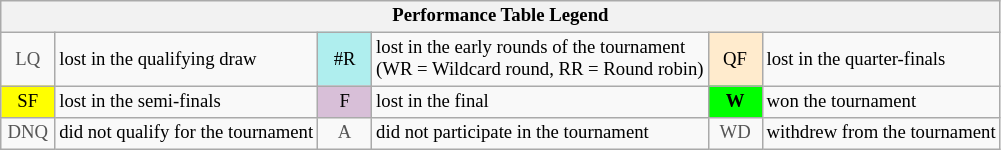<table class="wikitable" style="font-size:78%;">
<tr>
<th colspan="6">Performance Table Legend</th>
</tr>
<tr>
<td align="center" style="color:#555555;" width="30">LQ</td>
<td>lost in the qualifying draw</td>
<td align="center" style="background:#afeeee;">#R</td>
<td>lost in the early rounds of the tournament<br>(WR = Wildcard round, RR = Round robin)</td>
<td align="center" style="background:#ffebcd;">QF</td>
<td>lost in the quarter-finals</td>
</tr>
<tr>
<td align="center" style="background:yellow;">SF</td>
<td>lost in the semi-finals</td>
<td align="center" style="background:#D8BFD8;">F</td>
<td>lost in the final</td>
<td align="center" style="background:#00ff00;"><strong>W</strong></td>
<td>won the tournament</td>
</tr>
<tr>
<td align="center" style="color:#555555;" width="30">DNQ</td>
<td>did not qualify for the tournament</td>
<td align="center" style="color:#555555;" width="30">A</td>
<td>did not participate in the tournament</td>
<td align="center" style="color:#555555;" width="30">WD</td>
<td>withdrew from the tournament</td>
</tr>
</table>
